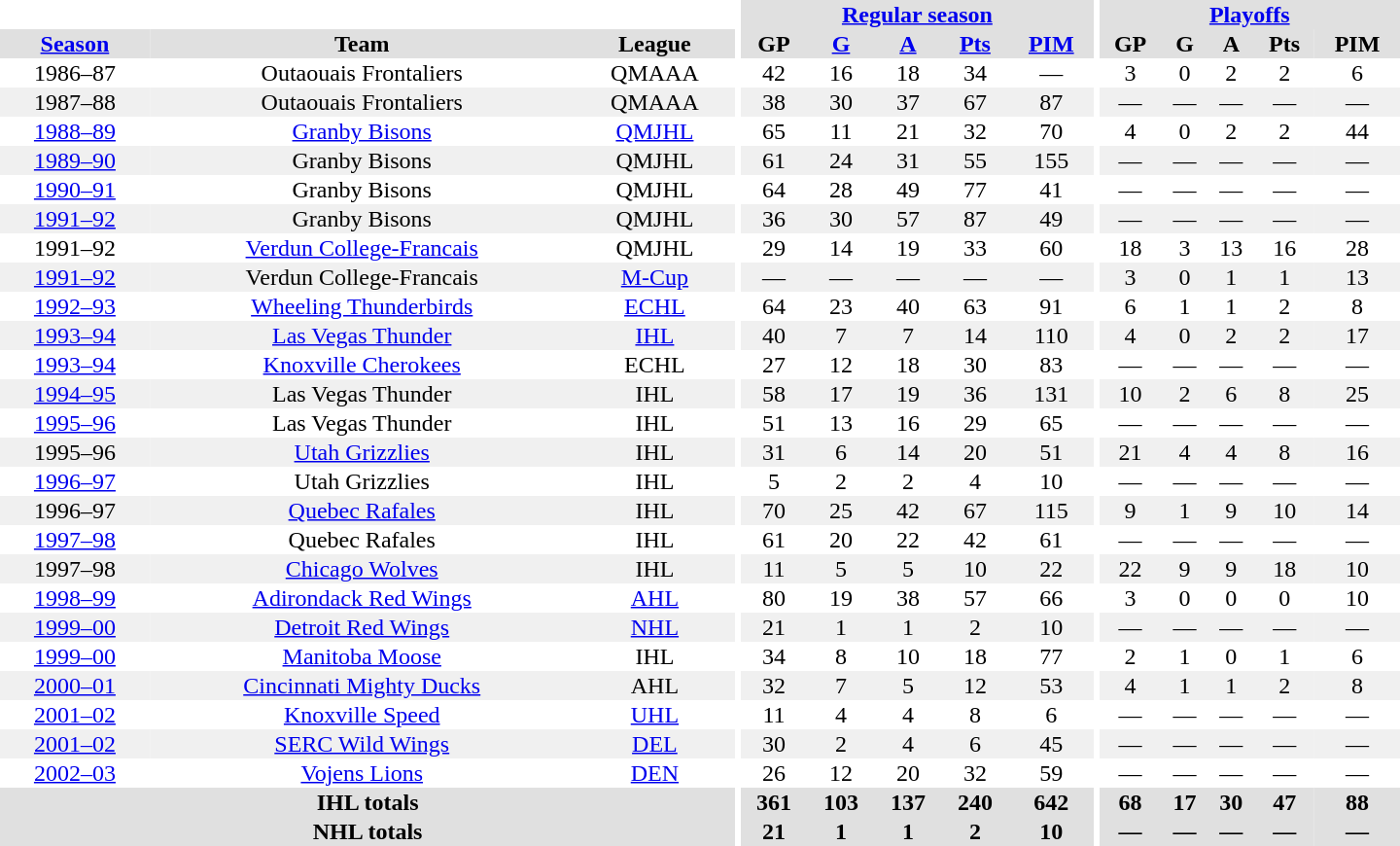<table border="0" cellpadding="1" cellspacing="0" style="text-align:center; width:60em">
<tr bgcolor="#e0e0e0">
<th colspan="3" bgcolor="#ffffff"></th>
<th rowspan="100" bgcolor="#ffffff"></th>
<th colspan="5"><a href='#'>Regular season</a></th>
<th rowspan="100" bgcolor="#ffffff"></th>
<th colspan="5"><a href='#'>Playoffs</a></th>
</tr>
<tr bgcolor="#e0e0e0">
<th><a href='#'>Season</a></th>
<th>Team</th>
<th>League</th>
<th>GP</th>
<th><a href='#'>G</a></th>
<th><a href='#'>A</a></th>
<th><a href='#'>Pts</a></th>
<th><a href='#'>PIM</a></th>
<th>GP</th>
<th>G</th>
<th>A</th>
<th>Pts</th>
<th>PIM</th>
</tr>
<tr>
<td>1986–87</td>
<td>Outaouais Frontaliers</td>
<td>QMAAA</td>
<td>42</td>
<td>16</td>
<td>18</td>
<td>34</td>
<td>—</td>
<td>3</td>
<td>0</td>
<td>2</td>
<td>2</td>
<td>6</td>
</tr>
<tr bgcolor="#f0f0f0">
<td>1987–88</td>
<td>Outaouais Frontaliers</td>
<td>QMAAA</td>
<td>38</td>
<td>30</td>
<td>37</td>
<td>67</td>
<td>87</td>
<td>—</td>
<td>—</td>
<td>—</td>
<td>—</td>
<td>—</td>
</tr>
<tr>
<td><a href='#'>1988–89</a></td>
<td><a href='#'>Granby Bisons</a></td>
<td><a href='#'>QMJHL</a></td>
<td>65</td>
<td>11</td>
<td>21</td>
<td>32</td>
<td>70</td>
<td>4</td>
<td>0</td>
<td>2</td>
<td>2</td>
<td>44</td>
</tr>
<tr bgcolor="#f0f0f0">
<td><a href='#'>1989–90</a></td>
<td>Granby Bisons</td>
<td>QMJHL</td>
<td>61</td>
<td>24</td>
<td>31</td>
<td>55</td>
<td>155</td>
<td>—</td>
<td>—</td>
<td>—</td>
<td>—</td>
<td>—</td>
</tr>
<tr>
<td><a href='#'>1990–91</a></td>
<td>Granby Bisons</td>
<td>QMJHL</td>
<td>64</td>
<td>28</td>
<td>49</td>
<td>77</td>
<td>41</td>
<td>—</td>
<td>—</td>
<td>—</td>
<td>—</td>
<td>—</td>
</tr>
<tr bgcolor="#f0f0f0">
<td><a href='#'>1991–92</a></td>
<td>Granby Bisons</td>
<td>QMJHL</td>
<td>36</td>
<td>30</td>
<td>57</td>
<td>87</td>
<td>49</td>
<td>—</td>
<td>—</td>
<td>—</td>
<td>—</td>
<td>—</td>
</tr>
<tr>
<td>1991–92</td>
<td><a href='#'>Verdun College-Francais</a></td>
<td>QMJHL</td>
<td>29</td>
<td>14</td>
<td>19</td>
<td>33</td>
<td>60</td>
<td>18</td>
<td>3</td>
<td>13</td>
<td>16</td>
<td>28</td>
</tr>
<tr bgcolor="#f0f0f0">
<td><a href='#'>1991–92</a></td>
<td>Verdun College-Francais</td>
<td><a href='#'>M-Cup</a></td>
<td>—</td>
<td>—</td>
<td>—</td>
<td>—</td>
<td>—</td>
<td>3</td>
<td>0</td>
<td>1</td>
<td>1</td>
<td>13</td>
</tr>
<tr>
<td><a href='#'>1992–93</a></td>
<td><a href='#'>Wheeling Thunderbirds</a></td>
<td><a href='#'>ECHL</a></td>
<td>64</td>
<td>23</td>
<td>40</td>
<td>63</td>
<td>91</td>
<td>6</td>
<td>1</td>
<td>1</td>
<td>2</td>
<td>8</td>
</tr>
<tr bgcolor="#f0f0f0">
<td><a href='#'>1993–94</a></td>
<td><a href='#'>Las Vegas Thunder</a></td>
<td><a href='#'>IHL</a></td>
<td>40</td>
<td>7</td>
<td>7</td>
<td>14</td>
<td>110</td>
<td>4</td>
<td>0</td>
<td>2</td>
<td>2</td>
<td>17</td>
</tr>
<tr>
<td><a href='#'>1993–94</a></td>
<td><a href='#'>Knoxville Cherokees</a></td>
<td>ECHL</td>
<td>27</td>
<td>12</td>
<td>18</td>
<td>30</td>
<td>83</td>
<td>—</td>
<td>—</td>
<td>—</td>
<td>—</td>
<td>—</td>
</tr>
<tr bgcolor="#f0f0f0">
<td><a href='#'>1994–95</a></td>
<td>Las Vegas Thunder</td>
<td>IHL</td>
<td>58</td>
<td>17</td>
<td>19</td>
<td>36</td>
<td>131</td>
<td>10</td>
<td>2</td>
<td>6</td>
<td>8</td>
<td>25</td>
</tr>
<tr>
<td><a href='#'>1995–96</a></td>
<td>Las Vegas Thunder</td>
<td>IHL</td>
<td>51</td>
<td>13</td>
<td>16</td>
<td>29</td>
<td>65</td>
<td>—</td>
<td>—</td>
<td>—</td>
<td>—</td>
<td>—</td>
</tr>
<tr bgcolor="#f0f0f0">
<td>1995–96</td>
<td><a href='#'>Utah Grizzlies</a></td>
<td>IHL</td>
<td>31</td>
<td>6</td>
<td>14</td>
<td>20</td>
<td>51</td>
<td>21</td>
<td>4</td>
<td>4</td>
<td>8</td>
<td>16</td>
</tr>
<tr>
<td><a href='#'>1996–97</a></td>
<td>Utah Grizzlies</td>
<td>IHL</td>
<td>5</td>
<td>2</td>
<td>2</td>
<td>4</td>
<td>10</td>
<td>—</td>
<td>—</td>
<td>—</td>
<td>—</td>
<td>—</td>
</tr>
<tr bgcolor="#f0f0f0">
<td>1996–97</td>
<td><a href='#'>Quebec Rafales</a></td>
<td>IHL</td>
<td>70</td>
<td>25</td>
<td>42</td>
<td>67</td>
<td>115</td>
<td>9</td>
<td>1</td>
<td>9</td>
<td>10</td>
<td>14</td>
</tr>
<tr>
<td><a href='#'>1997–98</a></td>
<td>Quebec Rafales</td>
<td>IHL</td>
<td>61</td>
<td>20</td>
<td>22</td>
<td>42</td>
<td>61</td>
<td>—</td>
<td>—</td>
<td>—</td>
<td>—</td>
<td>—</td>
</tr>
<tr bgcolor="#f0f0f0">
<td>1997–98</td>
<td><a href='#'>Chicago Wolves</a></td>
<td>IHL</td>
<td>11</td>
<td>5</td>
<td>5</td>
<td>10</td>
<td>22</td>
<td>22</td>
<td>9</td>
<td>9</td>
<td>18</td>
<td>10</td>
</tr>
<tr>
<td><a href='#'>1998–99</a></td>
<td><a href='#'>Adirondack Red Wings</a></td>
<td><a href='#'>AHL</a></td>
<td>80</td>
<td>19</td>
<td>38</td>
<td>57</td>
<td>66</td>
<td>3</td>
<td>0</td>
<td>0</td>
<td>0</td>
<td>10</td>
</tr>
<tr bgcolor="#f0f0f0">
<td><a href='#'>1999–00</a></td>
<td><a href='#'>Detroit Red Wings</a></td>
<td><a href='#'>NHL</a></td>
<td>21</td>
<td>1</td>
<td>1</td>
<td>2</td>
<td>10</td>
<td>—</td>
<td>—</td>
<td>—</td>
<td>—</td>
<td>—</td>
</tr>
<tr>
<td><a href='#'>1999–00</a></td>
<td><a href='#'>Manitoba Moose</a></td>
<td>IHL</td>
<td>34</td>
<td>8</td>
<td>10</td>
<td>18</td>
<td>77</td>
<td>2</td>
<td>1</td>
<td>0</td>
<td>1</td>
<td>6</td>
</tr>
<tr bgcolor="#f0f0f0">
<td><a href='#'>2000–01</a></td>
<td><a href='#'>Cincinnati Mighty Ducks</a></td>
<td>AHL</td>
<td>32</td>
<td>7</td>
<td>5</td>
<td>12</td>
<td>53</td>
<td>4</td>
<td>1</td>
<td>1</td>
<td>2</td>
<td>8</td>
</tr>
<tr>
<td><a href='#'>2001–02</a></td>
<td><a href='#'>Knoxville Speed</a></td>
<td><a href='#'>UHL</a></td>
<td>11</td>
<td>4</td>
<td>4</td>
<td>8</td>
<td>6</td>
<td>—</td>
<td>—</td>
<td>—</td>
<td>—</td>
<td>—</td>
</tr>
<tr bgcolor="#f0f0f0">
<td><a href='#'>2001–02</a></td>
<td><a href='#'>SERC Wild Wings</a></td>
<td><a href='#'>DEL</a></td>
<td>30</td>
<td>2</td>
<td>4</td>
<td>6</td>
<td>45</td>
<td>—</td>
<td>—</td>
<td>—</td>
<td>—</td>
<td>—</td>
</tr>
<tr>
<td><a href='#'>2002–03</a></td>
<td><a href='#'>Vojens Lions</a></td>
<td><a href='#'>DEN</a></td>
<td>26</td>
<td>12</td>
<td>20</td>
<td>32</td>
<td>59</td>
<td>—</td>
<td>—</td>
<td>—</td>
<td>—</td>
<td>—</td>
</tr>
<tr bgcolor="#e0e0e0">
<th colspan="3">IHL totals</th>
<th>361</th>
<th>103</th>
<th>137</th>
<th>240</th>
<th>642</th>
<th>68</th>
<th>17</th>
<th>30</th>
<th>47</th>
<th>88</th>
</tr>
<tr bgcolor="#e0e0e0">
<th colspan="3">NHL totals</th>
<th>21</th>
<th>1</th>
<th>1</th>
<th>2</th>
<th>10</th>
<th>—</th>
<th>—</th>
<th>—</th>
<th>—</th>
<th>—</th>
</tr>
</table>
